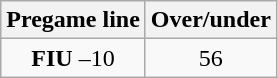<table class="wikitable">
<tr align="center">
<th style=>Pregame line</th>
<th style=>Over/under</th>
</tr>
<tr align="center">
<td><strong>FIU</strong> –10</td>
<td>56</td>
</tr>
</table>
